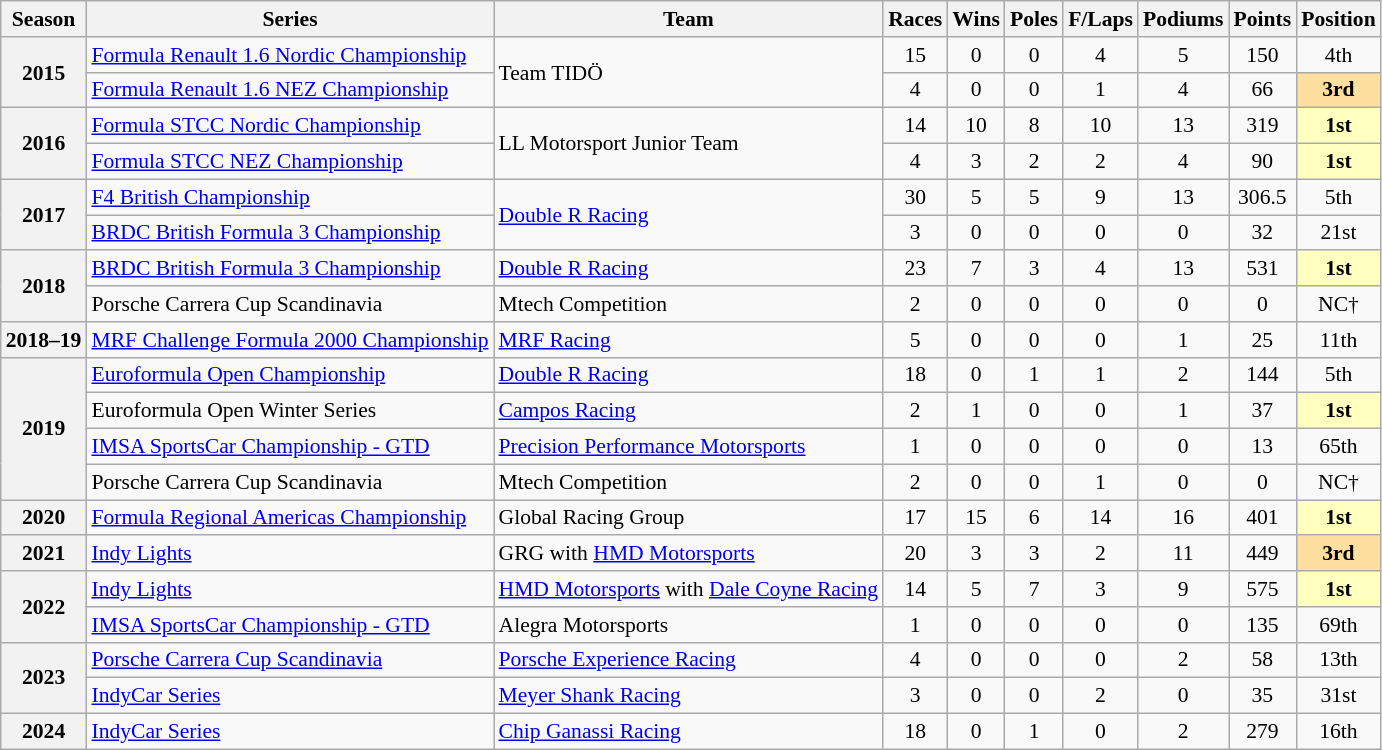<table class="wikitable" style="font-size: 90%; text-align:center">
<tr>
<th>Season</th>
<th>Series</th>
<th>Team</th>
<th>Races</th>
<th>Wins</th>
<th>Poles</th>
<th>F/Laps</th>
<th>Podiums</th>
<th>Points</th>
<th>Position</th>
</tr>
<tr>
<th rowspan=2>2015</th>
<td align=left><a href='#'>Formula Renault 1.6 Nordic Championship</a></td>
<td rowspan=2 align=left>Team TIDÖ</td>
<td>15</td>
<td>0</td>
<td>0</td>
<td>4</td>
<td>5</td>
<td>150</td>
<td>4th</td>
</tr>
<tr>
<td align=left><a href='#'>Formula Renault 1.6 NEZ Championship</a></td>
<td>4</td>
<td>0</td>
<td>0</td>
<td>1</td>
<td>4</td>
<td>66</td>
<td style="background:#FFDF9F;"><strong>3rd</strong></td>
</tr>
<tr>
<th rowspan=2>2016</th>
<td align=left><a href='#'>Formula STCC Nordic Championship</a></td>
<td rowspan=2 align=left>LL Motorsport Junior Team</td>
<td>14</td>
<td>10</td>
<td>8</td>
<td>10</td>
<td>13</td>
<td>319</td>
<td style="background:#FFFFBF;"><strong>1st</strong></td>
</tr>
<tr>
<td align=left><a href='#'>Formula STCC NEZ Championship</a></td>
<td>4</td>
<td>3</td>
<td>2</td>
<td>2</td>
<td>4</td>
<td>90</td>
<td style="background:#FFFFBF;"><strong>1st</strong></td>
</tr>
<tr>
<th rowspan=2>2017</th>
<td align=left><a href='#'>F4 British Championship</a></td>
<td rowspan="2" align="left"><a href='#'>Double R Racing</a></td>
<td>30</td>
<td>5</td>
<td>5</td>
<td>9</td>
<td>13</td>
<td>306.5</td>
<td>5th</td>
</tr>
<tr>
<td align=left><a href='#'>BRDC British Formula 3 Championship</a></td>
<td>3</td>
<td>0</td>
<td>0</td>
<td>0</td>
<td>0</td>
<td>32</td>
<td>21st</td>
</tr>
<tr>
<th rowspan="2">2018</th>
<td align=left><a href='#'>BRDC British Formula 3 Championship</a></td>
<td align=left><a href='#'>Double R Racing</a></td>
<td>23</td>
<td>7</td>
<td>3</td>
<td>4</td>
<td>13</td>
<td>531</td>
<td style="background:#FFFFBF;"><strong>1st</strong></td>
</tr>
<tr>
<td align=left>Porsche Carrera Cup Scandinavia</td>
<td align=left>Mtech Competition</td>
<td>2</td>
<td>0</td>
<td>0</td>
<td>0</td>
<td>0</td>
<td>0</td>
<td>NC†</td>
</tr>
<tr>
<th>2018–19</th>
<td align=left><a href='#'>MRF Challenge Formula 2000 Championship</a></td>
<td align=left><a href='#'>MRF Racing</a></td>
<td>5</td>
<td>0</td>
<td>0</td>
<td>0</td>
<td>1</td>
<td>25</td>
<td>11th</td>
</tr>
<tr>
<th rowspan="4">2019</th>
<td align=left><a href='#'>Euroformula Open Championship</a></td>
<td align=left><a href='#'>Double R Racing</a></td>
<td>18</td>
<td>0</td>
<td>1</td>
<td>1</td>
<td>2</td>
<td>144</td>
<td>5th</td>
</tr>
<tr>
<td align=left>Euroformula Open Winter Series</td>
<td align=left><a href='#'>Campos Racing</a></td>
<td>2</td>
<td>1</td>
<td>0</td>
<td>0</td>
<td>1</td>
<td>37</td>
<td style="background:#FFFFBF;"><strong>1st</strong></td>
</tr>
<tr>
<td align=left><a href='#'>IMSA SportsCar Championship - GTD</a></td>
<td align=left><a href='#'>Precision Performance Motorsports</a></td>
<td>1</td>
<td>0</td>
<td>0</td>
<td>0</td>
<td>0</td>
<td>13</td>
<td>65th</td>
</tr>
<tr>
<td align=left>Porsche Carrera Cup Scandinavia</td>
<td align=left>Mtech Competition</td>
<td>2</td>
<td>0</td>
<td>0</td>
<td>1</td>
<td>0</td>
<td>0</td>
<td>NC†</td>
</tr>
<tr>
<th>2020</th>
<td align=left><a href='#'>Formula Regional Americas Championship</a></td>
<td align=left>Global Racing Group</td>
<td>17</td>
<td>15</td>
<td>6</td>
<td>14</td>
<td>16</td>
<td>401</td>
<td style="background:#FFFFBF;"><strong>1st</strong></td>
</tr>
<tr>
<th>2021</th>
<td align=left><a href='#'>Indy Lights</a></td>
<td align=left>GRG with <a href='#'>HMD Motorsports</a></td>
<td>20</td>
<td>3</td>
<td>3</td>
<td>2</td>
<td>11</td>
<td>449</td>
<td style="background:#FFDF9F;"><strong>3rd</strong></td>
</tr>
<tr>
<th rowspan=2>2022</th>
<td align=left><a href='#'>Indy Lights</a></td>
<td align=left><a href='#'>HMD Motorsports</a> with <a href='#'>Dale Coyne Racing</a></td>
<td>14</td>
<td>5</td>
<td>7</td>
<td>3</td>
<td>9</td>
<td>575</td>
<td style="background:#FFFFBF;"><strong>1st</strong></td>
</tr>
<tr>
<td align="left"><a href='#'>IMSA SportsCar Championship - GTD</a></td>
<td align="left">Alegra Motorsports</td>
<td>1</td>
<td>0</td>
<td>0</td>
<td>0</td>
<td>0</td>
<td>135</td>
<td>69th</td>
</tr>
<tr>
<th rowspan="2">2023</th>
<td align=left><a href='#'>Porsche Carrera Cup Scandinavia</a></td>
<td align=left><a href='#'>Porsche Experience Racing</a></td>
<td>4</td>
<td>0</td>
<td>0</td>
<td>0</td>
<td>2</td>
<td>58</td>
<td>13th</td>
</tr>
<tr>
<td align=left><a href='#'>IndyCar Series</a></td>
<td align=left><a href='#'>Meyer Shank Racing</a></td>
<td>3</td>
<td>0</td>
<td>0</td>
<td>2</td>
<td>0</td>
<td>35</td>
<td>31st</td>
</tr>
<tr>
<th>2024</th>
<td align=left><a href='#'>IndyCar Series</a></td>
<td align=left><a href='#'>Chip Ganassi Racing</a></td>
<td>18</td>
<td>0</td>
<td>1</td>
<td>0</td>
<td>2</td>
<td>279</td>
<td>16th</td>
</tr>
</table>
